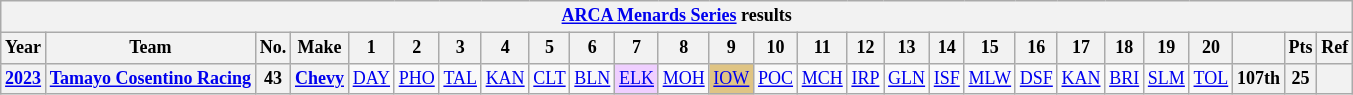<table class="wikitable" style="text-align:center; font-size:75%">
<tr>
<th colspan=27><a href='#'>ARCA Menards Series</a> results</th>
</tr>
<tr>
<th>Year</th>
<th>Team</th>
<th>No.</th>
<th>Make</th>
<th>1</th>
<th>2</th>
<th>3</th>
<th>4</th>
<th>5</th>
<th>6</th>
<th>7</th>
<th>8</th>
<th>9</th>
<th>10</th>
<th>11</th>
<th>12</th>
<th>13</th>
<th>14</th>
<th>15</th>
<th>16</th>
<th>17</th>
<th>18</th>
<th>19</th>
<th>20</th>
<th></th>
<th>Pts</th>
<th>Ref</th>
</tr>
<tr>
<th><a href='#'>2023</a></th>
<th><a href='#'>Tamayo Cosentino Racing</a></th>
<th>43</th>
<th><a href='#'>Chevy</a></th>
<td><a href='#'>DAY</a></td>
<td><a href='#'>PHO</a></td>
<td><a href='#'>TAL</a></td>
<td><a href='#'>KAN</a></td>
<td><a href='#'>CLT</a></td>
<td><a href='#'>BLN</a></td>
<td style="background:#EFCFFF;"><a href='#'>ELK</a><br></td>
<td><a href='#'>MOH</a></td>
<td style="background:#DFC484;"><a href='#'>IOW</a><br></td>
<td><a href='#'>POC</a></td>
<td><a href='#'>MCH</a></td>
<td><a href='#'>IRP</a></td>
<td><a href='#'>GLN</a></td>
<td><a href='#'>ISF</a></td>
<td><a href='#'>MLW</a></td>
<td><a href='#'>DSF</a></td>
<td><a href='#'>KAN</a></td>
<td><a href='#'>BRI</a></td>
<td><a href='#'>SLM</a></td>
<td><a href='#'>TOL</a></td>
<th>107th</th>
<th>25</th>
<th></th>
</tr>
</table>
